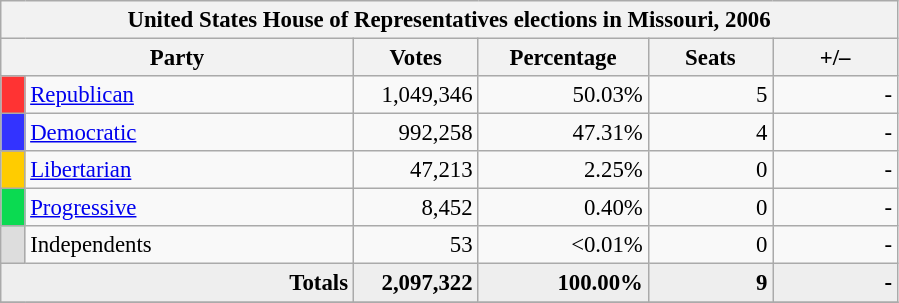<table class="wikitable" style="font-size: 95%;">
<tr>
<th colspan="6">United States House of Representatives elections in Missouri, 2006</th>
</tr>
<tr>
<th colspan=2 style="width: 15em">Party</th>
<th style="width: 5em">Votes</th>
<th style="width: 7em">Percentage</th>
<th style="width: 5em">Seats</th>
<th style="width: 5em">+/–</th>
</tr>
<tr>
<th style="background-color:#FF3333; width: 3px"></th>
<td style="width: 130px"><a href='#'>Republican</a></td>
<td align="right">1,049,346</td>
<td align="right">50.03%</td>
<td align="right">5</td>
<td align="right">-</td>
</tr>
<tr>
<th style="background-color:#3333FF; width: 3px"></th>
<td style="width: 130px"><a href='#'>Democratic</a></td>
<td align="right">992,258</td>
<td align="right">47.31%</td>
<td align="right">4</td>
<td align="right">-</td>
</tr>
<tr>
<th style="background-color:#FFCC00; width: 3px"></th>
<td style="width: 130px"><a href='#'>Libertarian</a></td>
<td align="right">47,213</td>
<td align="right">2.25%</td>
<td align="right">0</td>
<td align="right">-</td>
</tr>
<tr>
<th style="background-color:#0BDA51; width: 3px"></th>
<td style="width: 130px"><a href='#'>Progressive</a></td>
<td align="right">8,452</td>
<td align="right">0.40%</td>
<td align="right">0</td>
<td align="right">-</td>
</tr>
<tr>
<th style="background-color:#DDDDDD; width: 3px"></th>
<td style="width: 130px">Independents</td>
<td align="right">53</td>
<td align="right"><0.01%</td>
<td align="right">0</td>
<td align="right">-</td>
</tr>
<tr bgcolor="#EEEEEE">
<td colspan="2" align="right"><strong>Totals</strong></td>
<td align="right"><strong>2,097,322</strong></td>
<td align="right"><strong>100.00%</strong></td>
<td align="right"><strong>9</strong></td>
<td align="right"><strong>-</strong></td>
</tr>
<tr bgcolor="#EEEEEE">
</tr>
</table>
